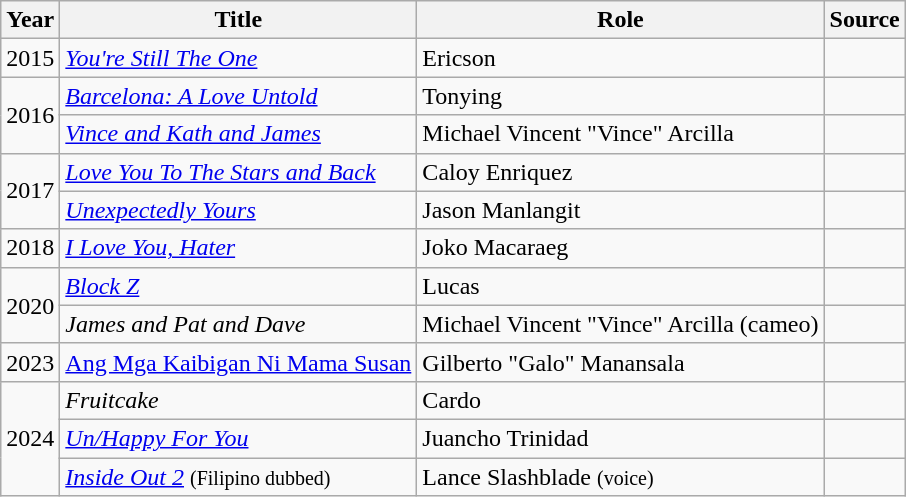<table class="wikitable sortable">
<tr>
<th>Year</th>
<th>Title</th>
<th>Role</th>
<th>Source</th>
</tr>
<tr>
<td>2015</td>
<td><em><a href='#'>You're Still The One</a></em></td>
<td>Ericson</td>
<td></td>
</tr>
<tr>
<td rowspan="2">2016</td>
<td><em><a href='#'>Barcelona: A Love Untold</a></em></td>
<td>Tonying</td>
<td></td>
</tr>
<tr>
<td><em><a href='#'>Vince and Kath and James</a></em></td>
<td>Michael Vincent "Vince" Arcilla</td>
<td></td>
</tr>
<tr>
<td rowspan="2">2017</td>
<td><em><a href='#'>Love You To The Stars and Back</a></em></td>
<td>Caloy Enriquez</td>
<td></td>
</tr>
<tr>
<td><em><a href='#'>Unexpectedly Yours</a></em></td>
<td>Jason Manlangit</td>
<td></td>
</tr>
<tr>
<td>2018</td>
<td><em><a href='#'>I Love You, Hater</a></em></td>
<td>Joko Macaraeg</td>
<td></td>
</tr>
<tr>
<td rowspan="2">2020</td>
<td><em><a href='#'>Block Z</a></em></td>
<td>Lucas</td>
<td></td>
</tr>
<tr>
<td><em>James and Pat and Dave</em></td>
<td>Michael Vincent "Vince" Arcilla (cameo)</td>
<td></td>
</tr>
<tr>
<td>2023</td>
<td><em><a href='#'></em>Ang Mga Kaibigan Ni Mama Susan<em></a></em></td>
<td>Gilberto "Galo" Manansala</td>
<td></td>
</tr>
<tr>
<td rowspan="3">2024</td>
<td><em>Fruitcake</em></td>
<td>Cardo</td>
<td></td>
</tr>
<tr>
<td><em><a href='#'>Un/Happy For You</a></em></td>
<td>Juancho Trinidad</td>
<td></td>
</tr>
<tr>
<td><em><a href='#'>Inside Out 2</a></em> <small>(Filipino dubbed)</small></td>
<td>Lance Slashblade <small>(voice)</small></td>
<td></td>
</tr>
</table>
